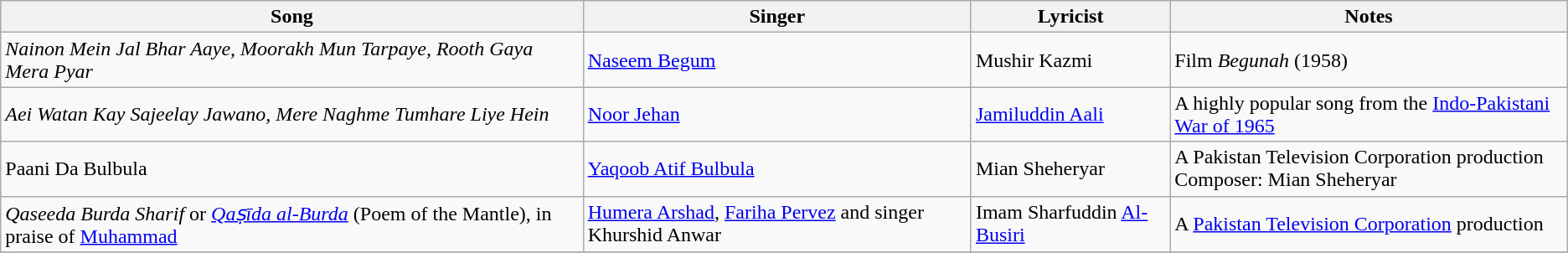<table class= "wikitable">
<tr>
<th>Song</th>
<th>Singer</th>
<th>Lyricist</th>
<th>Notes</th>
</tr>
<tr>
<td><em>Nainon Mein Jal Bhar Aaye, Moorakh Mun Tarpaye, Rooth Gaya Mera Pyar</em> </td>
<td><a href='#'>Naseem Begum</a></td>
<td>Mushir Kazmi</td>
<td>Film <em>Begunah</em> (1958)</td>
</tr>
<tr>
<td><em>Aei Watan Kay Sajeelay Jawano, Mere Naghme Tumhare Liye Hein</em></td>
<td><a href='#'>Noor Jehan</a></td>
<td><a href='#'>Jamiluddin Aali</a></td>
<td>A highly popular song from the <a href='#'>Indo-Pakistani War of 1965</a></td>
</tr>
<tr>
<td>Paani Da Bulbula</td>
<td><a href='#'>Yaqoob Atif Bulbula</a></td>
<td>Mian Sheheryar</td>
<td>A Pakistan Television Corporation production<br>Composer: Mian Sheheryar</td>
</tr>
<tr>
<td><em>Qaseeda Burda Sharif</em> or <em><a href='#'>Qaṣīda al-Burda</a></em> (Poem of the Mantle), in praise of <a href='#'>Muhammad</a></td>
<td><a href='#'>Humera Arshad</a>, <a href='#'>Fariha Pervez</a> and singer Khurshid Anwar</td>
<td>Imam Sharfuddin <a href='#'>Al-Busiri</a></td>
<td>A <a href='#'>Pakistan Television Corporation</a> production</td>
</tr>
<tr>
</tr>
</table>
